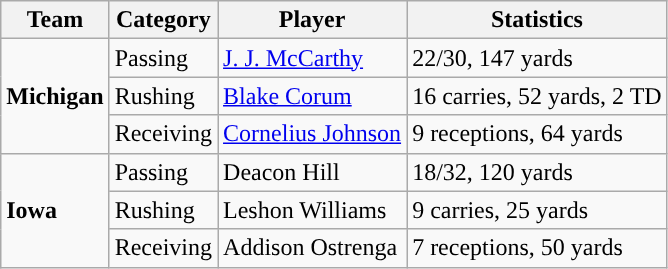<table class="wikitable" style="float: left;">
<tr>
<th>Team</th>
<th>Category</th>
<th>Player</th>
<th>Statistics</th>
</tr>
<tr>
<td rowspan=3><strong>Michigan</strong></td>
<td>Passing</td>
<td><a href='#'>J. J. McCarthy</a></td>
<td>22/30, 147 yards</td>
</tr>
<tr>
<td>Rushing</td>
<td><a href='#'>Blake Corum</a></td>
<td>16 carries, 52 yards, 2 TD</td>
</tr>
<tr>
<td>Receiving</td>
<td><a href='#'>Cornelius Johnson</a></td>
<td>9 receptions, 64 yards</td>
</tr>
<tr>
<td rowspan=3><strong>Iowa</strong></td>
<td>Passing</td>
<td>Deacon Hill</td>
<td>18/32, 120 yards</td>
</tr>
<tr>
<td>Rushing</td>
<td>Leshon Williams</td>
<td>9 carries, 25 yards</td>
</tr>
<tr>
<td>Receiving</td>
<td>Addison Ostrenga</td>
<td>7 receptions, 50 yards</td>
</tr>
</table>
